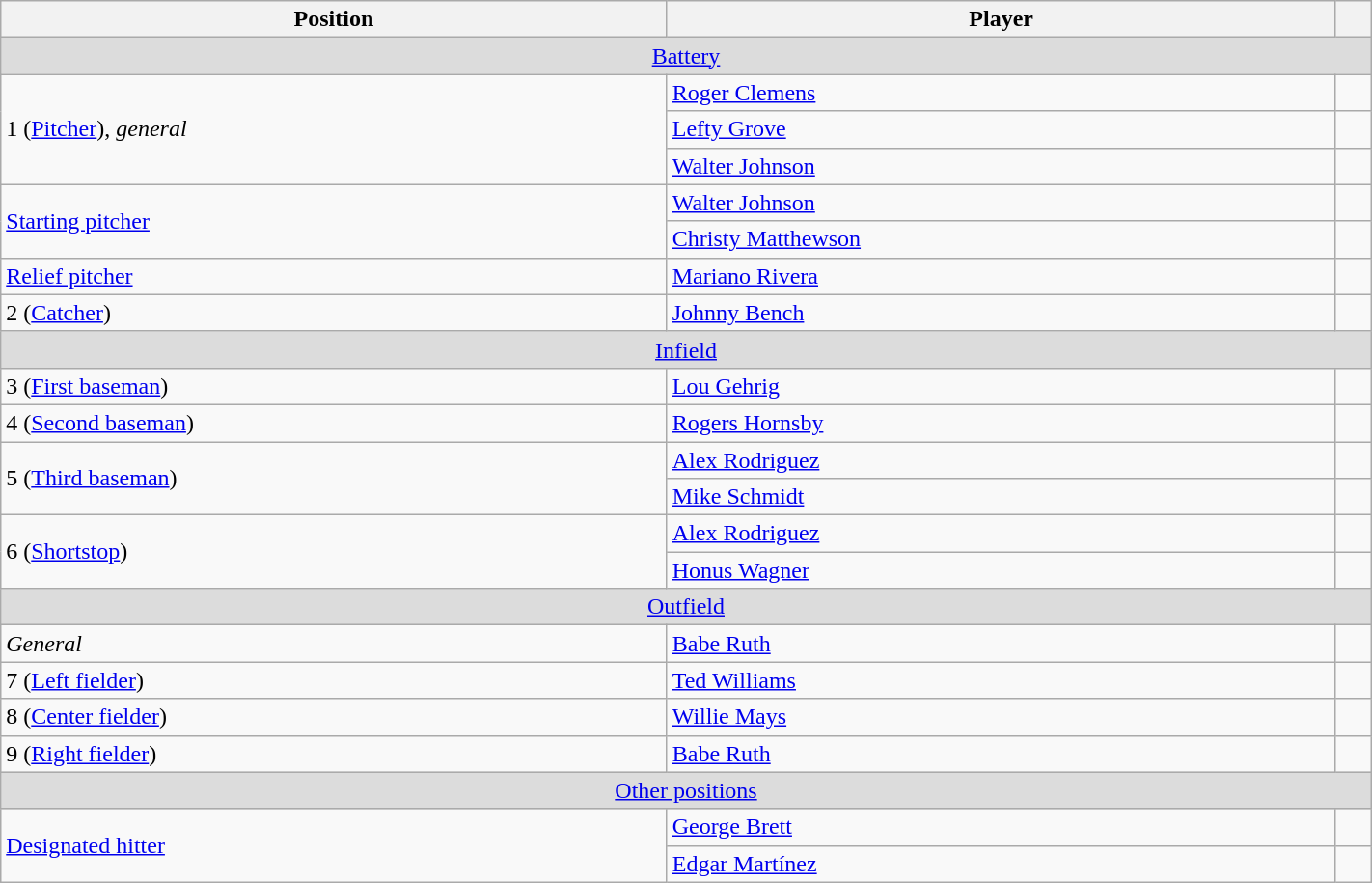<table class="wikitable mw-collapsible mw-uncollapsed" style="width:75%;">
<tr>
<th>Position</th>
<th>Player</th>
<th></th>
</tr>
<tr>
<td align="center" colspan="3" style="background:#DCDCDC;"><a href='#'>Battery</a></td>
</tr>
<tr>
<td rowspan="3">1 (<a href='#'>Pitcher</a>), <em>general</em></td>
<td><a href='#'>Roger Clemens</a></td>
<td></td>
</tr>
<tr>
<td><a href='#'>Lefty Grove</a></td>
<td></td>
</tr>
<tr>
<td><a href='#'>Walter Johnson</a></td>
<td></td>
</tr>
<tr>
<td rowspan="2"><a href='#'>Starting pitcher</a></td>
<td><a href='#'>Walter Johnson</a></td>
<td></td>
</tr>
<tr>
<td><a href='#'>Christy Matthewson</a></td>
<td></td>
</tr>
<tr>
<td><a href='#'>Relief pitcher</a></td>
<td><a href='#'>Mariano Rivera</a></td>
<td></td>
</tr>
<tr>
<td>2 (<a href='#'>Catcher</a>)</td>
<td><a href='#'>Johnny Bench</a></td>
<td></td>
</tr>
<tr>
<td align="center" colspan="3" style="background:#DCDCDC;"><a href='#'>Infield</a></td>
</tr>
<tr>
<td>3 (<a href='#'>First baseman</a>)</td>
<td><a href='#'>Lou Gehrig</a></td>
<td></td>
</tr>
<tr>
<td>4 (<a href='#'>Second baseman</a>)</td>
<td><a href='#'>Rogers Hornsby</a></td>
<td></td>
</tr>
<tr>
<td rowspan="2">5 (<a href='#'>Third baseman</a>)</td>
<td><a href='#'>Alex Rodriguez</a></td>
<td></td>
</tr>
<tr>
<td><a href='#'>Mike Schmidt</a></td>
<td></td>
</tr>
<tr>
<td rowspan="2">6 (<a href='#'>Shortstop</a>)</td>
<td><a href='#'>Alex Rodriguez</a></td>
<td></td>
</tr>
<tr>
<td><a href='#'>Honus Wagner</a></td>
<td></td>
</tr>
<tr>
<td align="center" colspan="3" style="background:#DCDCDC;"><a href='#'>Outfield</a></td>
</tr>
<tr>
<td><em>General</em></td>
<td><a href='#'>Babe Ruth</a></td>
<td></td>
</tr>
<tr>
<td>7 (<a href='#'>Left fielder</a>)</td>
<td><a href='#'>Ted Williams</a></td>
<td></td>
</tr>
<tr>
<td>8 (<a href='#'>Center fielder</a>)</td>
<td><a href='#'>Willie Mays</a></td>
<td></td>
</tr>
<tr>
<td>9 (<a href='#'>Right fielder</a>)</td>
<td><a href='#'>Babe Ruth</a></td>
<td></td>
</tr>
<tr>
<td align="center" colspan="3" style="background:#DCDCDC;"><a href='#'>Other positions</a></td>
</tr>
<tr>
<td rowspan="2"><a href='#'>Designated hitter</a></td>
<td><a href='#'>George Brett</a></td>
<td></td>
</tr>
<tr>
<td><a href='#'>Edgar Martínez</a></td>
<td></td>
</tr>
</table>
